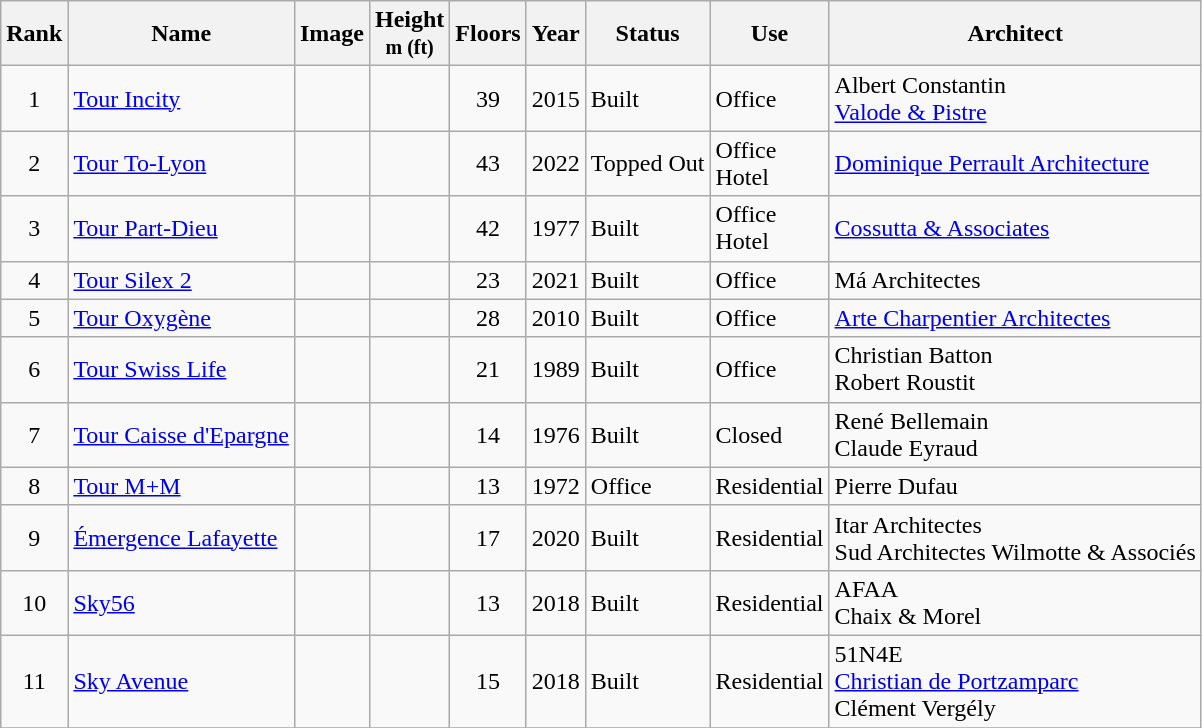<table class="wikitable sortable">
<tr>
<th>Rank</th>
<th>Name</th>
<th>Image</th>
<th>Height<br><small>m (ft)</small></th>
<th>Floors</th>
<th>Year</th>
<th>Status</th>
<th>Use</th>
<th>Architect</th>
</tr>
<tr>
<td align="center">1</td>
<td><a href='#'>Tour Incity</a></td>
<td></td>
<td align="center"></td>
<td align="center">39</td>
<td align="center">2015</td>
<td>Built</td>
<td>Office</td>
<td>Albert Constantin<br><a href='#'>Valode & Pistre</a></td>
</tr>
<tr>
<td align="center">2</td>
<td><a href='#'>Tour To-Lyon</a></td>
<td></td>
<td align="center"></td>
<td align="center">43</td>
<td align="center">2022</td>
<td>Topped Out</td>
<td>Office<br>Hotel</td>
<td><a href='#'>Dominique Perrault Architecture</a></td>
</tr>
<tr>
<td align="center">3</td>
<td><a href='#'>Tour Part-Dieu</a></td>
<td></td>
<td align="center"></td>
<td align="center">42</td>
<td align="center">1977</td>
<td>Built</td>
<td>Office<br>Hotel</td>
<td><a href='#'>Cossutta & Associates</a></td>
</tr>
<tr>
<td align="center">4</td>
<td><a href='#'>Tour Silex 2</a></td>
<td></td>
<td align="center"></td>
<td align="center">23</td>
<td align="center">2021</td>
<td>Built</td>
<td>Office</td>
<td>Má Architectes</td>
</tr>
<tr>
<td align="center">5</td>
<td><a href='#'>Tour Oxygène</a></td>
<td></td>
<td align="center"></td>
<td align="center">28</td>
<td align="center">2010</td>
<td>Built</td>
<td>Office</td>
<td><a href='#'>Arte Charpentier Architectes</a></td>
</tr>
<tr>
<td align="center">6</td>
<td><a href='#'>Tour Swiss Life</a></td>
<td></td>
<td align="center"></td>
<td align="center">21</td>
<td align="center">1989</td>
<td>Built</td>
<td>Office</td>
<td>Christian Batton<br>Robert Roustit</td>
</tr>
<tr>
<td align="center">7</td>
<td><a href='#'>Tour Caisse d'Epargne</a></td>
<td></td>
<td align="center"></td>
<td align="center">14</td>
<td align="center">1976</td>
<td>Built</td>
<td>Closed</td>
<td>René Bellemain<br>Claude Eyraud</td>
</tr>
<tr>
<td align="center">8</td>
<td><a href='#'>Tour M+M</a></td>
<td></td>
<td align="center"></td>
<td align="center">13</td>
<td align="center">1972</td>
<td>Office</td>
<td>Residential</td>
<td>Pierre Dufau</td>
</tr>
<tr>
<td align="center">9</td>
<td><a href='#'>Émergence Lafayette</a></td>
<td></td>
<td align="center"></td>
<td align="center">17</td>
<td align="center">2020</td>
<td>Built</td>
<td>Residential</td>
<td>Itar Architectes<br>Sud Architectes 
Wilmotte & Associés</td>
</tr>
<tr>
<td align="center">10</td>
<td><a href='#'>Sky56</a></td>
<td></td>
<td align="center"></td>
<td align="center">13</td>
<td align="center">2018</td>
<td>Built</td>
<td>Residential</td>
<td>AFAA<br>Chaix & Morel</td>
</tr>
<tr>
<td align="center">11</td>
<td><a href='#'>Sky Avenue</a></td>
<td></td>
<td align="center"></td>
<td align="center">15</td>
<td align="center">2018</td>
<td>Built</td>
<td>Residential</td>
<td>51N4E<br><a href='#'>Christian de Portzamparc</a><br>Clément Vergély</td>
</tr>
<tr>
</tr>
</table>
